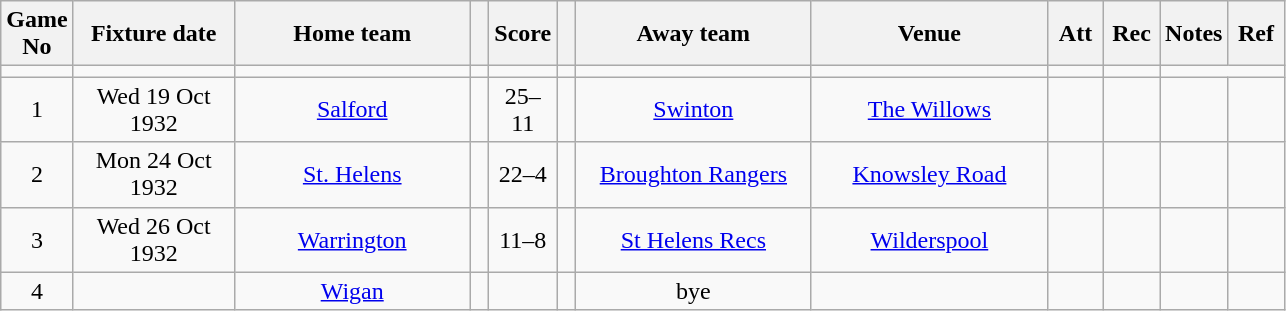<table class="wikitable" style="text-align:center;">
<tr>
<th width=20 abbr="No">Game No</th>
<th width=100 abbr="Date">Fixture date</th>
<th width=150 abbr="Home team">Home team</th>
<th width=5 abbr="space"></th>
<th width=20 abbr="Score">Score</th>
<th width=5 abbr="space"></th>
<th width=150 abbr="Away team">Away team</th>
<th width=150 abbr="Venue">Venue</th>
<th width=30 abbr="Att">Att</th>
<th width=30 abbr="Rec">Rec</th>
<th width=20 abbr="Notes">Notes</th>
<th width=30 abbr="Ref">Ref</th>
</tr>
<tr>
<td></td>
<td></td>
<td></td>
<td></td>
<td></td>
<td></td>
<td></td>
<td></td>
<td></td>
<td></td>
</tr>
<tr>
<td>1</td>
<td>Wed 19 Oct 1932</td>
<td><a href='#'>Salford</a></td>
<td></td>
<td>25–11</td>
<td></td>
<td><a href='#'>Swinton</a></td>
<td><a href='#'>The Willows</a></td>
<td></td>
<td></td>
<td></td>
<td></td>
</tr>
<tr>
<td>2</td>
<td>Mon 24 Oct 1932</td>
<td><a href='#'>St. Helens</a></td>
<td></td>
<td>22–4</td>
<td></td>
<td><a href='#'>Broughton Rangers</a></td>
<td><a href='#'>Knowsley Road</a></td>
<td></td>
<td></td>
<td></td>
<td></td>
</tr>
<tr>
<td>3</td>
<td>Wed 26 Oct 1932</td>
<td><a href='#'>Warrington</a></td>
<td></td>
<td>11–8</td>
<td></td>
<td><a href='#'>St Helens Recs</a></td>
<td><a href='#'>Wilderspool</a></td>
<td></td>
<td></td>
<td></td>
<td></td>
</tr>
<tr>
<td>4</td>
<td></td>
<td><a href='#'>Wigan</a></td>
<td></td>
<td></td>
<td></td>
<td>bye</td>
<td></td>
<td></td>
<td></td>
<td></td>
<td></td>
</tr>
</table>
